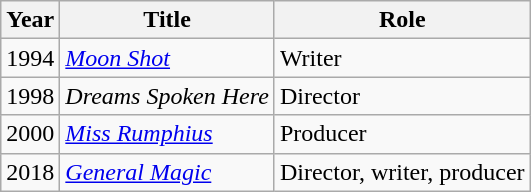<table class="wikitable">
<tr>
<th>Year</th>
<th>Title</th>
<th>Role</th>
</tr>
<tr>
<td>1994</td>
<td><em><a href='#'>Moon Shot</a></em></td>
<td>Writer</td>
</tr>
<tr>
<td>1998</td>
<td><em>Dreams Spoken Here</em></td>
<td>Director</td>
</tr>
<tr>
<td>2000</td>
<td><em><a href='#'>Miss Rumphius</a></em></td>
<td>Producer</td>
</tr>
<tr>
<td>2018</td>
<td><em><a href='#'>General Magic</a></em></td>
<td>Director, writer, producer</td>
</tr>
</table>
